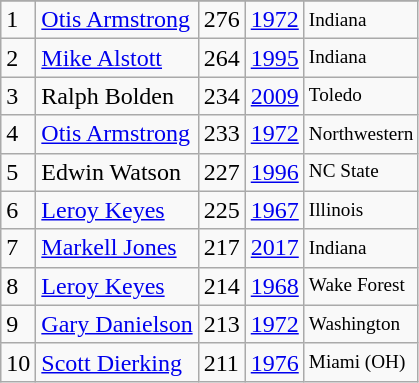<table class="wikitable">
<tr>
</tr>
<tr>
<td>1</td>
<td><a href='#'>Otis Armstrong</a></td>
<td>276</td>
<td><a href='#'>1972</a></td>
<td style="font-size:80%;">Indiana</td>
</tr>
<tr>
<td>2</td>
<td><a href='#'>Mike Alstott</a></td>
<td>264</td>
<td><a href='#'>1995</a></td>
<td style="font-size:80%;">Indiana</td>
</tr>
<tr>
<td>3</td>
<td>Ralph Bolden</td>
<td>234</td>
<td><a href='#'>2009</a></td>
<td style="font-size:80%;">Toledo</td>
</tr>
<tr>
<td>4</td>
<td><a href='#'>Otis Armstrong</a></td>
<td>233</td>
<td><a href='#'>1972</a></td>
<td style="font-size:80%;">Northwestern</td>
</tr>
<tr>
<td>5</td>
<td>Edwin Watson</td>
<td>227</td>
<td><a href='#'>1996</a></td>
<td style="font-size:80%;">NC State</td>
</tr>
<tr>
<td>6</td>
<td><a href='#'>Leroy Keyes</a></td>
<td>225</td>
<td><a href='#'>1967</a></td>
<td style="font-size:80%;">Illinois</td>
</tr>
<tr>
<td>7</td>
<td><a href='#'>Markell Jones</a></td>
<td>217</td>
<td><a href='#'>2017</a></td>
<td style="font-size:80%;">Indiana</td>
</tr>
<tr>
<td>8</td>
<td><a href='#'>Leroy Keyes</a></td>
<td>214</td>
<td><a href='#'>1968</a></td>
<td style="font-size:80%;">Wake Forest</td>
</tr>
<tr>
<td>9</td>
<td><a href='#'>Gary Danielson</a></td>
<td>213</td>
<td><a href='#'>1972</a></td>
<td style="font-size:80%;">Washington</td>
</tr>
<tr>
<td>10</td>
<td><a href='#'>Scott Dierking</a></td>
<td>211</td>
<td><a href='#'>1976</a></td>
<td style="font-size:80%;">Miami (OH)</td>
</tr>
</table>
